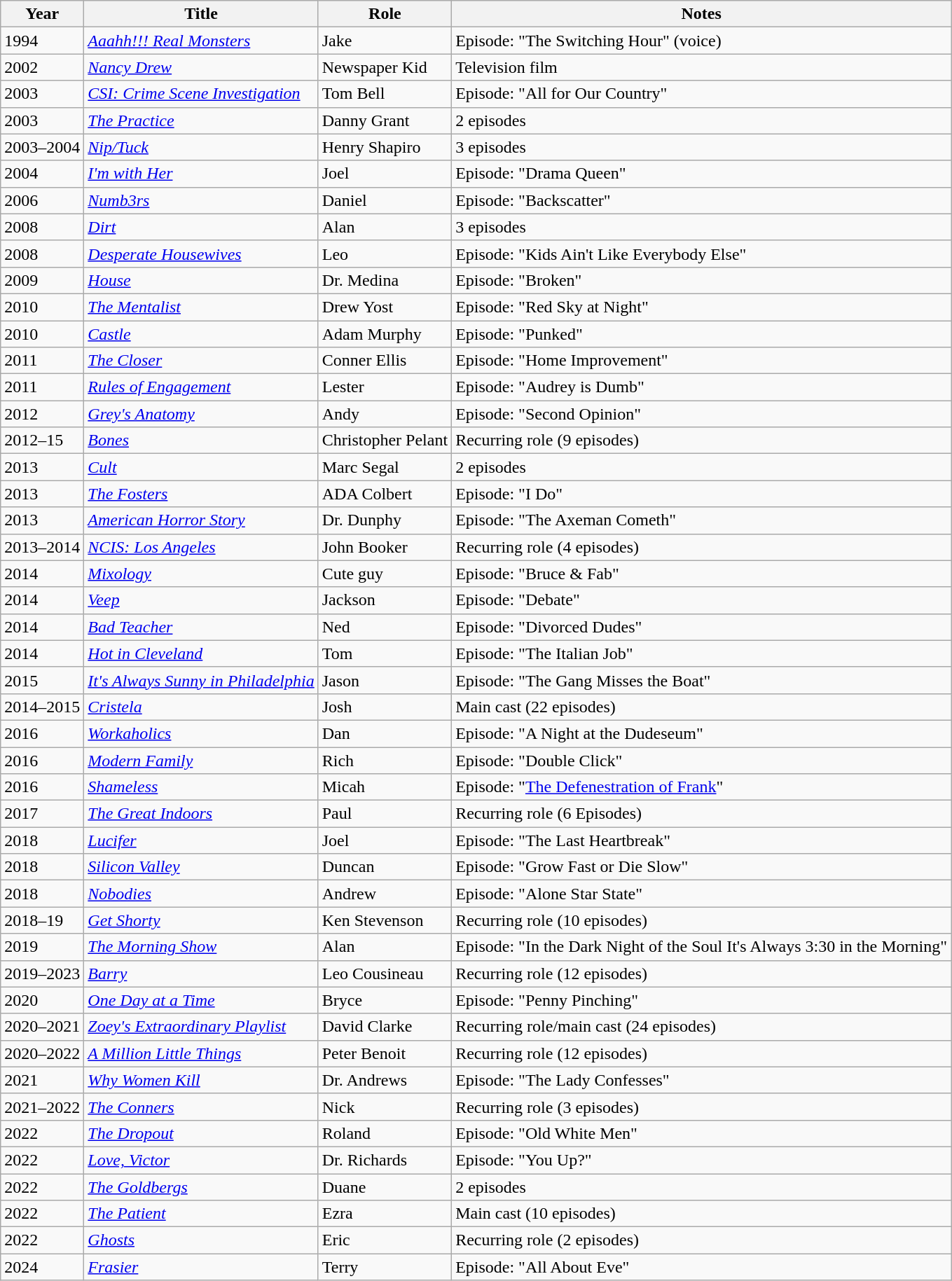<table class="wikitable sortable">
<tr>
<th>Year</th>
<th>Title</th>
<th>Role</th>
<th class="unsortable">Notes</th>
</tr>
<tr>
<td>1994</td>
<td><em><a href='#'>Aaahh!!! Real Monsters</a></em></td>
<td>Jake</td>
<td>Episode: "The Switching Hour" (voice)</td>
</tr>
<tr>
<td>2002</td>
<td><em><a href='#'>Nancy Drew</a></em></td>
<td>Newspaper Kid</td>
<td>Television film</td>
</tr>
<tr>
<td>2003</td>
<td><em><a href='#'>CSI: Crime Scene Investigation</a></em></td>
<td>Tom Bell</td>
<td>Episode: "All for Our Country"</td>
</tr>
<tr>
<td>2003</td>
<td><em><a href='#'>The Practice</a></em></td>
<td>Danny Grant</td>
<td>2 episodes</td>
</tr>
<tr>
<td>2003–2004</td>
<td><em><a href='#'>Nip/Tuck</a></em></td>
<td>Henry Shapiro</td>
<td>3 episodes</td>
</tr>
<tr>
<td>2004</td>
<td><em><a href='#'>I'm with Her</a></em></td>
<td>Joel</td>
<td>Episode: "Drama Queen"</td>
</tr>
<tr>
<td>2006</td>
<td><em><a href='#'>Numb3rs</a></em></td>
<td>Daniel</td>
<td>Episode: "Backscatter"</td>
</tr>
<tr>
<td>2008</td>
<td><em><a href='#'>Dirt</a></em></td>
<td>Alan</td>
<td>3 episodes</td>
</tr>
<tr>
<td>2008</td>
<td><em><a href='#'>Desperate Housewives</a></em></td>
<td>Leo</td>
<td>Episode: "Kids Ain't Like Everybody Else"</td>
</tr>
<tr>
<td>2009</td>
<td><em><a href='#'>House</a></em></td>
<td>Dr. Medina</td>
<td>Episode: "Broken"</td>
</tr>
<tr>
<td>2010</td>
<td><em><a href='#'>The Mentalist</a></em></td>
<td>Drew Yost</td>
<td>Episode: "Red Sky at Night"</td>
</tr>
<tr>
<td>2010</td>
<td><em><a href='#'>Castle</a></em></td>
<td>Adam Murphy</td>
<td>Episode: "Punked"</td>
</tr>
<tr>
<td>2011</td>
<td><em><a href='#'>The Closer</a></em></td>
<td>Conner Ellis</td>
<td>Episode: "Home Improvement"</td>
</tr>
<tr>
<td>2011</td>
<td><em><a href='#'>Rules of Engagement</a></em></td>
<td>Lester</td>
<td>Episode: "Audrey is Dumb"</td>
</tr>
<tr>
<td>2012</td>
<td><em><a href='#'>Grey's Anatomy</a></em></td>
<td>Andy</td>
<td>Episode: "Second Opinion"</td>
</tr>
<tr>
<td>2012–15</td>
<td><em><a href='#'>Bones</a></em></td>
<td>Christopher Pelant</td>
<td>Recurring role (9 episodes)</td>
</tr>
<tr>
<td>2013</td>
<td><em><a href='#'>Cult</a></em></td>
<td>Marc Segal</td>
<td>2 episodes</td>
</tr>
<tr>
<td>2013</td>
<td><em><a href='#'>The Fosters</a></em></td>
<td>ADA Colbert</td>
<td>Episode: "I Do"</td>
</tr>
<tr>
<td>2013</td>
<td><em><a href='#'>American Horror Story</a></em></td>
<td>Dr. Dunphy</td>
<td>Episode: "The Axeman Cometh"</td>
</tr>
<tr>
<td>2013–2014</td>
<td><em><a href='#'>NCIS: Los Angeles</a></em></td>
<td>John Booker</td>
<td>Recurring role (4 episodes)</td>
</tr>
<tr>
<td>2014</td>
<td><em><a href='#'>Mixology</a></em></td>
<td>Cute guy</td>
<td>Episode: "Bruce & Fab"</td>
</tr>
<tr>
<td>2014</td>
<td><em><a href='#'>Veep</a></em></td>
<td>Jackson</td>
<td>Episode: "Debate"</td>
</tr>
<tr>
<td>2014</td>
<td><em><a href='#'>Bad Teacher</a></em></td>
<td>Ned</td>
<td>Episode: "Divorced Dudes"</td>
</tr>
<tr>
<td>2014</td>
<td><em><a href='#'>Hot in Cleveland</a></em></td>
<td>Tom</td>
<td>Episode: "The Italian Job"</td>
</tr>
<tr>
<td>2015</td>
<td><em><a href='#'>It's Always Sunny in Philadelphia</a></em></td>
<td>Jason</td>
<td>Episode: "The Gang Misses the Boat"</td>
</tr>
<tr>
<td>2014–2015</td>
<td><em><a href='#'>Cristela</a></em></td>
<td>Josh</td>
<td>Main cast (22 episodes)</td>
</tr>
<tr>
<td>2016</td>
<td><em><a href='#'>Workaholics</a></em></td>
<td>Dan</td>
<td>Episode: "A Night at the Dudeseum"</td>
</tr>
<tr>
<td>2016</td>
<td><em><a href='#'>Modern Family</a></em></td>
<td>Rich</td>
<td>Episode: "Double Click"</td>
</tr>
<tr>
<td>2016</td>
<td><em><a href='#'>Shameless</a></em></td>
<td>Micah</td>
<td>Episode: "<a href='#'>The Defenestration of Frank</a>"</td>
</tr>
<tr>
<td>2017</td>
<td><em><a href='#'>The Great Indoors</a></em></td>
<td>Paul</td>
<td>Recurring role (6 Episodes)</td>
</tr>
<tr>
<td>2018</td>
<td><em><a href='#'>Lucifer</a></em></td>
<td>Joel</td>
<td>Episode: "The Last Heartbreak"</td>
</tr>
<tr>
<td>2018</td>
<td><em><a href='#'>Silicon Valley</a></em></td>
<td>Duncan</td>
<td>Episode: "Grow Fast or Die Slow"</td>
</tr>
<tr>
<td>2018</td>
<td><em><a href='#'>Nobodies</a></em></td>
<td>Andrew</td>
<td>Episode: "Alone Star State"</td>
</tr>
<tr>
<td>2018–19</td>
<td><em><a href='#'>Get Shorty</a></em></td>
<td>Ken Stevenson</td>
<td>Recurring role (10 episodes)</td>
</tr>
<tr>
<td>2019</td>
<td><em><a href='#'>The Morning Show</a></em></td>
<td>Alan</td>
<td>Episode: "In the Dark Night of the Soul It's Always 3:30 in the Morning"</td>
</tr>
<tr>
<td>2019–2023</td>
<td><em><a href='#'>Barry</a></em></td>
<td>Leo Cousineau</td>
<td>Recurring role (12 episodes)</td>
</tr>
<tr>
<td>2020</td>
<td><em><a href='#'>One Day at a Time</a></em></td>
<td>Bryce</td>
<td>Episode: "Penny Pinching"</td>
</tr>
<tr>
<td>2020–2021</td>
<td><em><a href='#'>Zoey's Extraordinary Playlist</a></em></td>
<td>David Clarke</td>
<td>Recurring role/main cast (24 episodes)</td>
</tr>
<tr>
<td>2020–2022</td>
<td><em><a href='#'>A Million Little Things</a></em></td>
<td>Peter Benoit</td>
<td>Recurring role (12 episodes)</td>
</tr>
<tr>
<td>2021</td>
<td><em><a href='#'>Why Women Kill</a></em></td>
<td>Dr. Andrews</td>
<td>Episode: "The Lady Confesses"</td>
</tr>
<tr>
<td>2021–2022</td>
<td><em><a href='#'>The Conners</a></em></td>
<td>Nick</td>
<td>Recurring role (3 episodes)</td>
</tr>
<tr>
<td>2022</td>
<td><em><a href='#'>The Dropout</a></em></td>
<td>Roland</td>
<td>Episode: "Old White Men"</td>
</tr>
<tr>
<td>2022</td>
<td><em><a href='#'>Love, Victor</a></em></td>
<td>Dr. Richards</td>
<td>Episode: "You Up?"</td>
</tr>
<tr>
<td>2022</td>
<td><em><a href='#'>The Goldbergs</a></em></td>
<td>Duane</td>
<td>2 episodes</td>
</tr>
<tr>
<td>2022</td>
<td><em><a href='#'>The Patient</a></em></td>
<td>Ezra</td>
<td>Main cast (10 episodes)</td>
</tr>
<tr>
<td>2022</td>
<td><em><a href='#'>Ghosts</a></em></td>
<td>Eric</td>
<td>Recurring role (2 episodes)</td>
</tr>
<tr>
<td>2024</td>
<td><em><a href='#'>Frasier</a></em></td>
<td>Terry</td>
<td>Episode: "All About Eve"</td>
</tr>
</table>
